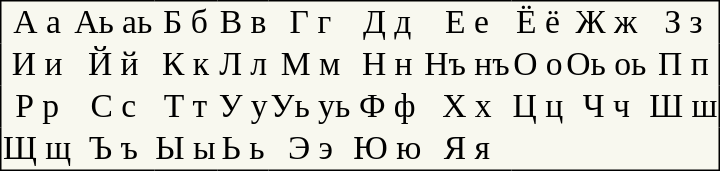<table style="text-align:center; border-color:#000000; border-width:1px; border-style:solid; border-collapse:collapse; background-color:#F8F8EF;">
<tr style="font-family:Arial Unicode MS; font-size:1.4em; padding: 3px;">
<td>А а</td>
<td>Аь аь</td>
<td>Б б</td>
<td>В в</td>
<td>Г г</td>
<td>Д д</td>
<td>Е е</td>
<td>Ё ё</td>
<td>Ж ж</td>
<td>З з</td>
</tr>
<tr style="font-family:Arial Unicode MS; font-size:1.4em; padding: 3px; width:3em;">
<td>И и</td>
<td>Й й</td>
<td>К к</td>
<td>Л л</td>
<td>М м</td>
<td>Н н</td>
<td>Нъ нъ</td>
<td>О о</td>
<td>Оь оь</td>
<td>П п</td>
</tr>
<tr style="font-family:Arial Unicode MS; font-size:1.4em; padding: 3px; width:3em;">
<td>Р р</td>
<td>С с</td>
<td>Т т</td>
<td>У у</td>
<td>Уь уь</td>
<td>Ф ф</td>
<td>Х х</td>
<td>Ц ц</td>
<td>Ч ч</td>
<td>Ш ш</td>
</tr>
<tr style="font-family:Arial Unicode MS; font-size:1.4em; padding: 3px; width:3em;">
<td>Щ щ</td>
<td>Ъ ъ</td>
<td>Ы ы</td>
<td>Ь ь</td>
<td>Э э</td>
<td>Ю ю</td>
<td>Я я</td>
</tr>
</table>
